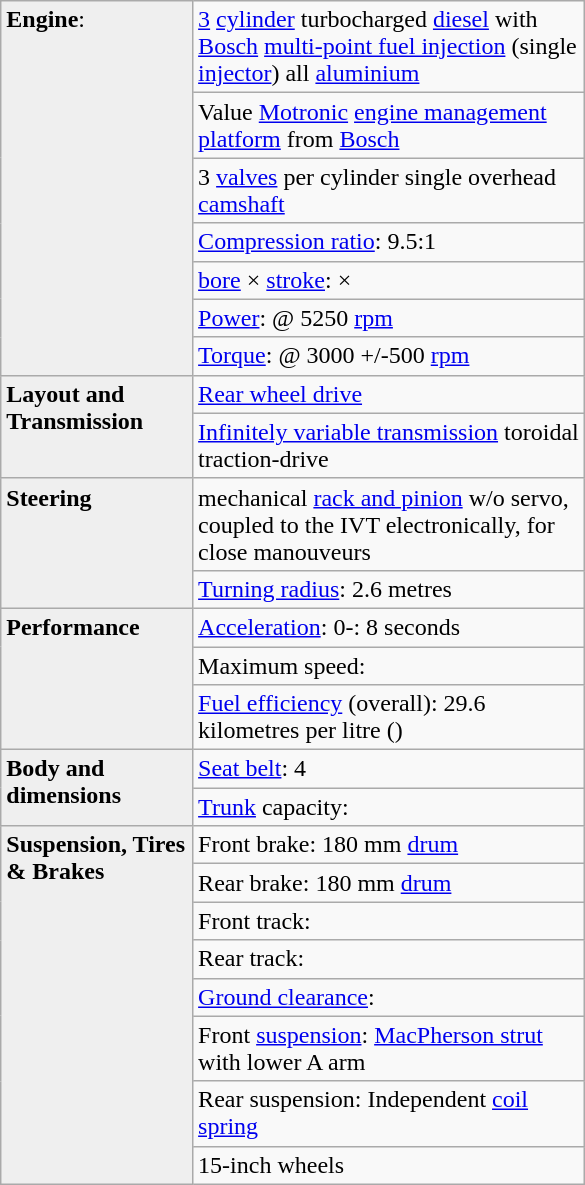<table class="wikitable" style="float:left; width:390px;">
<tr>
<td rowspan="7" style="vertical-align:top; background:#efefef;"><strong>Engine</strong>:</td>
<td><a href='#'>3</a> <a href='#'>cylinder</a> turbocharged <a href='#'>diesel</a> with <a href='#'>Bosch</a> <a href='#'>multi-point fuel injection</a> (single <a href='#'>injector</a>) all <a href='#'>aluminium</a>  </td>
</tr>
<tr>
<td>Value <a href='#'>Motronic</a> <a href='#'>engine management platform</a> from <a href='#'>Bosch</a></td>
</tr>
<tr>
<td>3 <a href='#'>valves</a> per cylinder single overhead <a href='#'>camshaft</a></td>
</tr>
<tr>
<td><a href='#'>Compression ratio</a>: 9.5:1</td>
</tr>
<tr>
<td><a href='#'>bore</a> × <a href='#'>stroke</a>:  × </td>
</tr>
<tr>
<td><a href='#'>Power</a>:  @ 5250 <a href='#'>rpm</a></td>
</tr>
<tr>
<td><a href='#'>Torque</a>:  @ 3000 +/-500 <a href='#'>rpm</a></td>
</tr>
<tr>
<td rowspan="2" style="vertical-align:top; background:#efefef;"><strong>Layout and Transmission</strong></td>
<td><a href='#'>Rear wheel drive</a></td>
</tr>
<tr>
<td><a href='#'>Infinitely variable transmission</a> toroidal traction-drive</td>
</tr>
<tr>
<td rowspan="2" style="vertical-align:top; background:#efefef;"><strong>Steering</strong></td>
<td>mechanical <a href='#'>rack and pinion</a> w/o servo, coupled to the IVT electronically, for close manouveurs</td>
</tr>
<tr>
<td><a href='#'>Turning radius</a>: 2.6 metres</td>
</tr>
<tr>
<td rowspan="3" style="vertical-align:top; background:#efefef;"><strong>Performance</strong></td>
<td><a href='#'>Acceleration</a>: 0-: 8 seconds</td>
</tr>
<tr>
<td>Maximum speed: </td>
</tr>
<tr>
<td><a href='#'>Fuel efficiency</a> (overall): 29.6 kilometres per litre ()</td>
</tr>
<tr>
<td rowspan="2" style="vertical-align:top; background:#efefef;"><strong>Body and dimensions</strong></td>
<td><a href='#'>Seat belt</a>: 4</td>
</tr>
<tr>
<td><a href='#'>Trunk</a> capacity: </td>
</tr>
<tr>
<td rowspan="8" style="vertical-align:top; background:#efefef;"><strong>Suspension, Tires & Brakes</strong></td>
<td>Front brake: 180 mm <a href='#'>drum</a></td>
</tr>
<tr>
<td>Rear brake: 180 mm <a href='#'>drum</a></td>
</tr>
<tr>
<td>Front track: </td>
</tr>
<tr>
<td>Rear track: </td>
</tr>
<tr>
<td><a href='#'>Ground clearance</a>: </td>
</tr>
<tr>
<td>Front <a href='#'>suspension</a>: <a href='#'>MacPherson strut</a> with lower A arm</td>
</tr>
<tr>
<td>Rear suspension: Independent <a href='#'>coil spring</a></td>
</tr>
<tr>
<td>15-inch wheels</td>
</tr>
</table>
